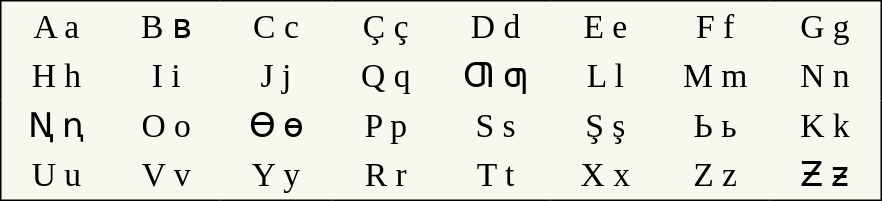<table style="font-family:Arial Unicode MS; font-size:1.4em; border-color:#000000; border-width:1px; border-style:solid; border-collapse:collapse; background-color:#F8F8EF">
<tr>
<td style="width:3em; text-align:center; padding: 3px;">A a</td>
<td style="width:3em; text-align:center; padding: 3px;">B ʙ</td>
<td style="width:3em; text-align:center; padding: 3px;">C c</td>
<td style="width:3em; text-align:center; padding: 3px;">Ç ç</td>
<td style="width:3em; text-align:center; padding: 3px;">D d</td>
<td style="width:3em; text-align:center; padding: 3px;">E e</td>
<td style="width:3em; text-align:center; padding: 3px;">F f</td>
<td style="width:3em; text-align:center; padding: 3px;">G g</td>
</tr>
<tr>
<td style="width:3em; text-align:center; padding: 3px;">H h</td>
<td style="width:3em; text-align:center; padding: 3px;">I i</td>
<td style="width:3em; text-align:center; padding: 3px;">J j</td>
<td style="width:3em; text-align:center; padding: 3px;">Q q</td>
<td style="width:3em; text-align:center; padding: 3px;">Ƣ ƣ</td>
<td style="width:3em; text-align:center; padding: 3px;">L l</td>
<td style="width:3em; text-align:center; padding: 3px;">M m</td>
<td style="width:3em; text-align:center; padding: 3px;">N n</td>
</tr>
<tr>
<td style="width:3em; text-align:center; padding: 3px;">Ꞑ ꞑ</td>
<td style="width:3em; text-align:center; padding: 3px;">O o</td>
<td style="width:3em; text-align:center; padding: 3px;">Ɵ ɵ</td>
<td style="width:3em; text-align:center; padding: 3px;">P p</td>
<td style="width:3em; text-align:center; padding: 3px;">S s</td>
<td style="width:3em; text-align:center; padding: 3px;">Ş ş</td>
<td style="width:3em; text-align:center; padding: 3px;">Ь ь</td>
<td style="width:3em; text-align:center; padding: 3px;">K k</td>
</tr>
<tr>
<td style="width:3em; text-align:center; padding: 3px;">U u</td>
<td style="width:3em; text-align:center; padding: 3px;">V v</td>
<td style="width:3em; text-align:center; padding: 3px;">Y y</td>
<td style="width:3em; text-align:center; padding: 3px;">R r</td>
<td style="width:3em; text-align:center; padding: 3px;">T t</td>
<td style="width:3em; text-align:center; padding: 3px;">X x</td>
<td style="width:3em; text-align:center; padding: 3px;">Z z</td>
<td style="width:3em; text-align:center; padding: 3px;">Ƶ ƶ</td>
</tr>
</table>
